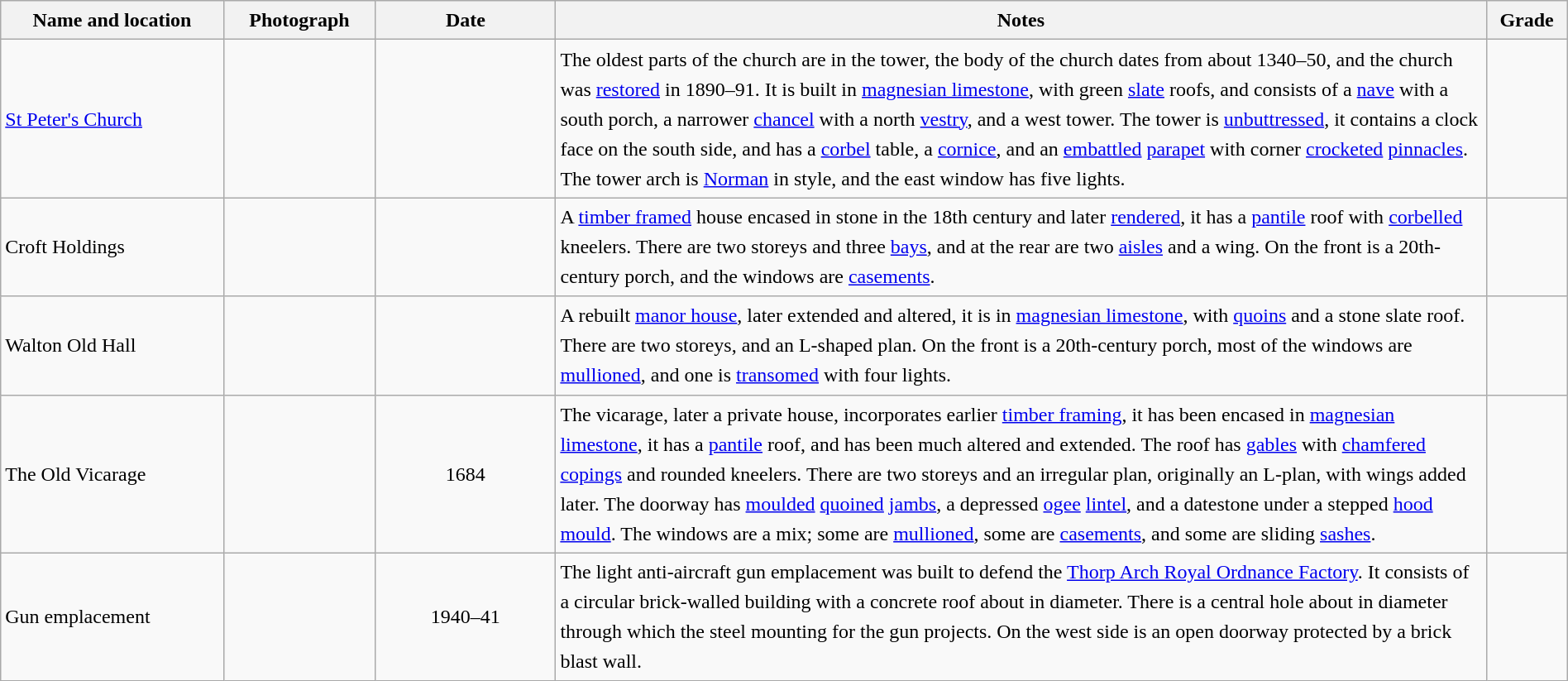<table class="wikitable sortable plainrowheaders" style="width:100%; border:0; text-align:left; line-height:150%;">
<tr>
<th scope="col"  style="width:150px">Name and location</th>
<th scope="col"  style="width:100px" class="unsortable">Photograph</th>
<th scope="col"  style="width:120px">Date</th>
<th scope="col"  style="width:650px" class="unsortable">Notes</th>
<th scope="col"  style="width:50px">Grade</th>
</tr>
<tr>
<td><a href='#'>St Peter's Church</a><br><small></small></td>
<td></td>
<td align="center"></td>
<td>The oldest parts of the church are in the tower, the body of the church dates from about 1340–50, and the church was <a href='#'>restored</a> in 1890–91.  It is built in <a href='#'>magnesian limestone</a>, with green <a href='#'>slate</a> roofs, and consists of a <a href='#'>nave</a> with a south porch, a narrower <a href='#'>chancel</a> with a north <a href='#'>vestry</a>, and a west tower.  The tower is <a href='#'>unbuttressed</a>, it contains a clock face on the south side, and has a <a href='#'>corbel</a> table, a <a href='#'>cornice</a>, and an <a href='#'>embattled</a> <a href='#'>parapet</a> with corner <a href='#'>crocketed</a> <a href='#'>pinnacles</a>.  The tower arch is <a href='#'>Norman</a> in style, and the east window has five lights.</td>
<td align="center" ></td>
</tr>
<tr>
<td>Croft Holdings<br><small></small></td>
<td></td>
<td align="center"></td>
<td>A <a href='#'>timber framed</a> house encased in stone in the 18th century and later <a href='#'>rendered</a>, it has a <a href='#'>pantile</a> roof with <a href='#'>corbelled</a> kneelers.  There are two storeys and three <a href='#'>bays</a>, and at the rear are two <a href='#'>aisles</a> and a wing.  On the front is a 20th-century porch, and the windows are <a href='#'>casements</a>.</td>
<td align="center" ></td>
</tr>
<tr>
<td>Walton Old Hall<br><small></small></td>
<td></td>
<td align="center"></td>
<td>A rebuilt <a href='#'>manor house</a>, later extended and altered, it is in <a href='#'>magnesian limestone</a>, with <a href='#'>quoins</a> and a stone slate roof.  There are two storeys, and an L-shaped plan.  On the front is a 20th-century porch, most of the windows are <a href='#'>mullioned</a>, and one is <a href='#'>transomed</a> with four lights.</td>
<td align="center" ></td>
</tr>
<tr>
<td>The Old Vicarage<br><small></small></td>
<td></td>
<td align="center">1684</td>
<td>The vicarage, later a private house, incorporates earlier <a href='#'>timber framing</a>, it has been encased in <a href='#'>magnesian limestone</a>, it has a <a href='#'>pantile</a> roof, and has been much altered and extended.  The roof has <a href='#'>gables</a> with <a href='#'>chamfered</a> <a href='#'>copings</a> and rounded kneelers.  There are two storeys and an irregular plan, originally an L-plan, with wings added later.  The doorway has <a href='#'>moulded</a> <a href='#'>quoined</a> <a href='#'>jambs</a>, a depressed <a href='#'>ogee</a> <a href='#'>lintel</a>, and a datestone under a stepped <a href='#'>hood mould</a>.  The windows are a mix; some are <a href='#'>mullioned</a>, some are <a href='#'>casements</a>, and some are sliding <a href='#'>sashes</a>.</td>
<td align="center" ></td>
</tr>
<tr>
<td>Gun emplacement<br><small></small></td>
<td></td>
<td align="center">1940–41</td>
<td>The light anti-aircraft gun emplacement was built to defend the <a href='#'>Thorp Arch Royal Ordnance Factory</a>.  It consists of a circular brick-walled building with a concrete roof about  in diameter.  There is a central hole about  in diameter through which the steel mounting for the gun projects.  On the west side is an open doorway protected by a brick blast wall.</td>
<td align="center" ></td>
</tr>
<tr>
</tr>
</table>
